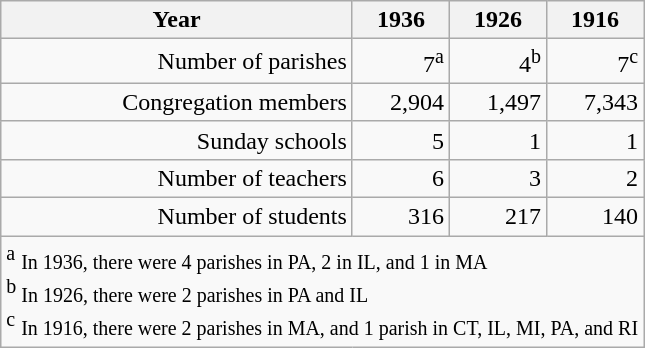<table class="wikitable floatright" style="text-align: right;">
<tr>
<th>Year</th>
<th>1936</th>
<th>1926</th>
<th>1916</th>
</tr>
<tr>
<td>Number of parishes</td>
<td>7<sup>a</sup></td>
<td>4<sup>b</sup></td>
<td>7<sup>c</sup></td>
</tr>
<tr>
<td>Congregation members</td>
<td>2,904</td>
<td>1,497</td>
<td>7,343</td>
</tr>
<tr>
<td>Sunday schools</td>
<td>5</td>
<td>1</td>
<td>1</td>
</tr>
<tr>
<td>Number of teachers</td>
<td>6</td>
<td>3</td>
<td>2</td>
</tr>
<tr>
<td>Number of students</td>
<td>316</td>
<td>217</td>
<td>140</td>
</tr>
<tr>
<td colspan=4 style="text-align: left;"><sup>a</sup> <small>In 1936, there were 4 parishes in PA, 2 in IL, and 1 in MA</small> <br> <sup>b</sup><small> In 1926, there were 2 parishes in PA and IL</small>  <br> <sup>c</sup> <small>In 1916, there were 2 parishes in MA, and 1 parish in CT, IL, MI, PA, and RI</small></td>
</tr>
</table>
